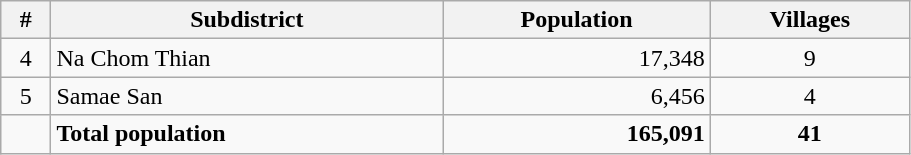<table class="wikitable" style="width:48%; display:inline-table;">
<tr>
<th>#</th>
<th>Subdistrict</th>
<th>Population</th>
<th>Villages</th>
</tr>
<tr>
<td style="text-align:center;">4</td>
<td>Na Chom Thian</td>
<td style="text-align:right;">17,348</td>
<td style="text-align:center;">9</td>
</tr>
<tr>
<td style="text-align:center;">5</td>
<td>Samae San</td>
<td style="text-align:right;">6,456</td>
<td style="text-align:center;">4</td>
</tr>
<tr>
<td></td>
<td><strong>Total population</strong></td>
<td style="text-align:right;"><strong>165,091</strong></td>
<td style="text-align:center;"><strong>41</strong></td>
</tr>
</table>
